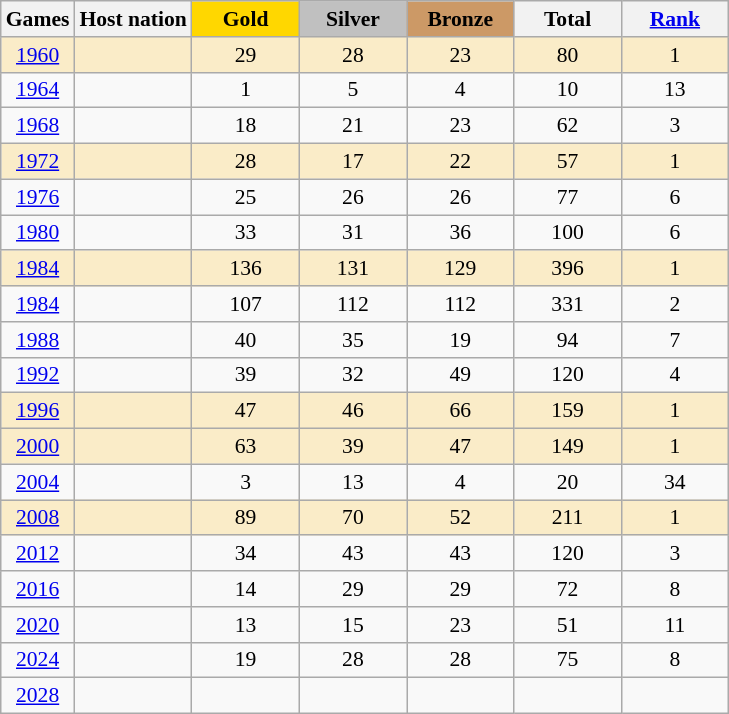<table class="wikitable sortable" style="text-align:center; font-size:90%;">
<tr>
<th>Games</th>
<th>Host nation</th>
<th style="background-color:gold; width:4.5em; font-weight:bold;">Gold</th>
<th style="background-color:silver; width:4.5em; font-weight:bold;">Silver</th>
<th style="background-color:#cc9966; width:4.5em; font-weight:bold;">Bronze</th>
<th style="width:4.5em; font-weight:bold;">Total</th>
<th style="width:4.5em; font-weight:bold;"><a href='#'>Rank</a></th>
</tr>
<tr bgcolor=faecc8>
<td><a href='#'>1960</a></td>
<td align=left></td>
<td>29</td>
<td>28</td>
<td>23</td>
<td>80</td>
<td>1</td>
</tr>
<tr>
<td><a href='#'>1964</a></td>
<td align=left></td>
<td>1</td>
<td>5</td>
<td>4</td>
<td>10</td>
<td>13</td>
</tr>
<tr>
<td><a href='#'>1968</a></td>
<td align=left></td>
<td>18</td>
<td>21</td>
<td>23</td>
<td>62</td>
<td>3</td>
</tr>
<tr bgcolor=faecc8>
<td><a href='#'>1972</a></td>
<td align=left></td>
<td>28</td>
<td>17</td>
<td>22</td>
<td>57</td>
<td>1</td>
</tr>
<tr>
<td><a href='#'>1976</a></td>
<td align=left></td>
<td>25</td>
<td>26</td>
<td>26</td>
<td>77</td>
<td>6</td>
</tr>
<tr>
<td><a href='#'>1980</a></td>
<td align=left></td>
<td>33</td>
<td>31</td>
<td>36</td>
<td>100</td>
<td>6</td>
</tr>
<tr bgcolor=faecc8>
<td><a href='#'>1984</a></td>
<td align=left></td>
<td>136</td>
<td>131</td>
<td>129</td>
<td>396</td>
<td>1</td>
</tr>
<tr>
<td><a href='#'>1984</a></td>
<td align=left></td>
<td>107</td>
<td>112</td>
<td>112</td>
<td>331</td>
<td>2</td>
</tr>
<tr>
<td><a href='#'>1988</a></td>
<td align=left></td>
<td>40</td>
<td>35</td>
<td>19</td>
<td>94</td>
<td>7</td>
</tr>
<tr>
<td><a href='#'>1992</a></td>
<td align=left></td>
<td>39</td>
<td>32</td>
<td>49</td>
<td>120</td>
<td>4</td>
</tr>
<tr bgcolor=faecc8>
<td><a href='#'>1996</a></td>
<td align=left></td>
<td>47</td>
<td>46</td>
<td>66</td>
<td>159</td>
<td>1</td>
</tr>
<tr bgcolor=faecc8>
<td><a href='#'>2000</a></td>
<td align=left></td>
<td>63</td>
<td>39</td>
<td>47</td>
<td>149</td>
<td>1</td>
</tr>
<tr>
<td><a href='#'>2004</a></td>
<td align=left></td>
<td>3</td>
<td>13</td>
<td>4</td>
<td>20</td>
<td>34</td>
</tr>
<tr bgcolor=faecc8>
<td><a href='#'>2008</a></td>
<td align=left></td>
<td>89</td>
<td>70</td>
<td>52</td>
<td>211</td>
<td>1</td>
</tr>
<tr>
<td><a href='#'>2012</a></td>
<td align=left></td>
<td>34</td>
<td>43</td>
<td>43</td>
<td>120</td>
<td>3</td>
</tr>
<tr>
<td><a href='#'>2016</a></td>
<td align=left></td>
<td>14</td>
<td>29</td>
<td>29</td>
<td>72</td>
<td>8</td>
</tr>
<tr>
<td><a href='#'>2020</a></td>
<td align=left></td>
<td>13</td>
<td>15</td>
<td>23</td>
<td>51</td>
<td>11</td>
</tr>
<tr>
<td><a href='#'>2024</a></td>
<td align=left></td>
<td>19</td>
<td>28</td>
<td>28</td>
<td>75</td>
<td>8</td>
</tr>
<tr>
<td><a href='#'>2028</a></td>
<td align=left></td>
<td></td>
<td></td>
<td></td>
<td></td>
<td></td>
</tr>
</table>
